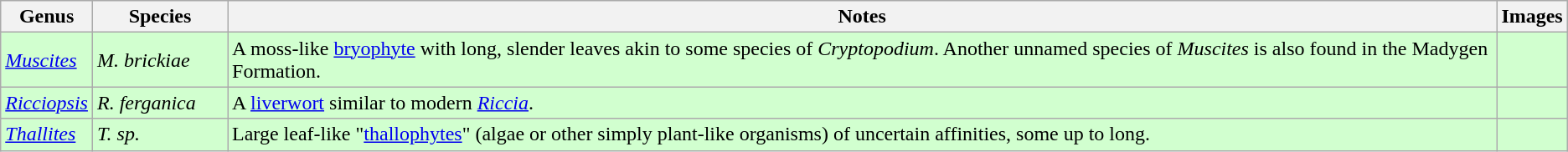<table class="wikitable sortable">
<tr>
<th>Genus</th>
<th width="100px">Species</th>
<th>Notes</th>
<th>Images</th>
</tr>
<tr>
<td style="background:#D1FFCF;"><em><a href='#'>Muscites</a></em></td>
<td style="background:#D1FFCF;"><em>M. brickiae</em></td>
<td style="background:#D1FFCF;">A moss-like <a href='#'>bryophyte</a> with long, slender leaves akin to some species of <em>Cryptopodium</em>. Another unnamed species of <em>Muscites</em> is also found in the Madygen Formation.</td>
<td style="background:#D1FFCF;"></td>
</tr>
<tr>
<td style="background:#D1FFCF;"><em><a href='#'>Ricciopsis</a></em></td>
<td style="background:#D1FFCF;"><em>R. ferganica</em></td>
<td style="background:#D1FFCF;">A <a href='#'>liverwort</a> similar to modern <em><a href='#'>Riccia</a></em>.</td>
<td style="background:#D1FFCF;"></td>
</tr>
<tr>
<td style="background:#D1FFCF;"><em><a href='#'>Thallites</a></em></td>
<td style="background:#D1FFCF;"><em>T. sp.</em></td>
<td style="background:#D1FFCF;">Large leaf-like "<a href='#'>thallophytes</a>" (algae or other simply plant-like organisms) of uncertain affinities, some up to  long.</td>
<td style="background:#D1FFCF;"></td>
</tr>
</table>
